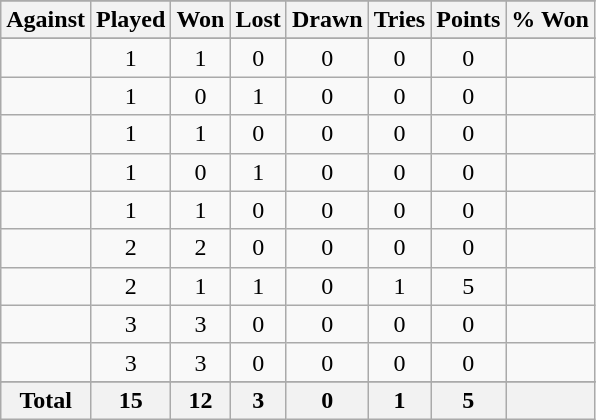<table class="sortable wikitable" style="text-align: center;">
<tr>
</tr>
<tr>
<th>Against</th>
<th>Played</th>
<th>Won</th>
<th>Lost</th>
<th>Drawn</th>
<th>Tries</th>
<th>Points</th>
<th>% Won</th>
</tr>
<tr bgcolor="#d0ffd0" align="center">
</tr>
<tr>
<td align="left"></td>
<td>1</td>
<td>1</td>
<td>0</td>
<td>0</td>
<td>0</td>
<td>0</td>
<td></td>
</tr>
<tr>
<td align="left"></td>
<td>1</td>
<td>0</td>
<td>1</td>
<td>0</td>
<td>0</td>
<td>0</td>
<td></td>
</tr>
<tr>
<td align="left"></td>
<td>1</td>
<td>1</td>
<td>0</td>
<td>0</td>
<td>0</td>
<td>0</td>
<td></td>
</tr>
<tr>
<td align="left"></td>
<td>1</td>
<td>0</td>
<td>1</td>
<td>0</td>
<td>0</td>
<td>0</td>
<td></td>
</tr>
<tr>
<td align="left"></td>
<td>1</td>
<td>1</td>
<td>0</td>
<td>0</td>
<td>0</td>
<td>0</td>
<td></td>
</tr>
<tr>
<td align="left"></td>
<td>2</td>
<td>2</td>
<td>0</td>
<td>0</td>
<td>0</td>
<td>0</td>
<td></td>
</tr>
<tr>
<td align="left"></td>
<td>2</td>
<td>1</td>
<td>1</td>
<td>0</td>
<td>1</td>
<td>5</td>
<td></td>
</tr>
<tr>
<td align="left"></td>
<td>3</td>
<td>3</td>
<td>0</td>
<td>0</td>
<td>0</td>
<td>0</td>
<td></td>
</tr>
<tr>
<td align="left"></td>
<td>3</td>
<td>3</td>
<td>0</td>
<td>0</td>
<td>0</td>
<td>0</td>
<td></td>
</tr>
<tr>
</tr>
<tr class="sortbottom">
<th>Total</th>
<th>15</th>
<th>12</th>
<th>3</th>
<th>0</th>
<th>1</th>
<th>5</th>
<th></th>
</tr>
</table>
